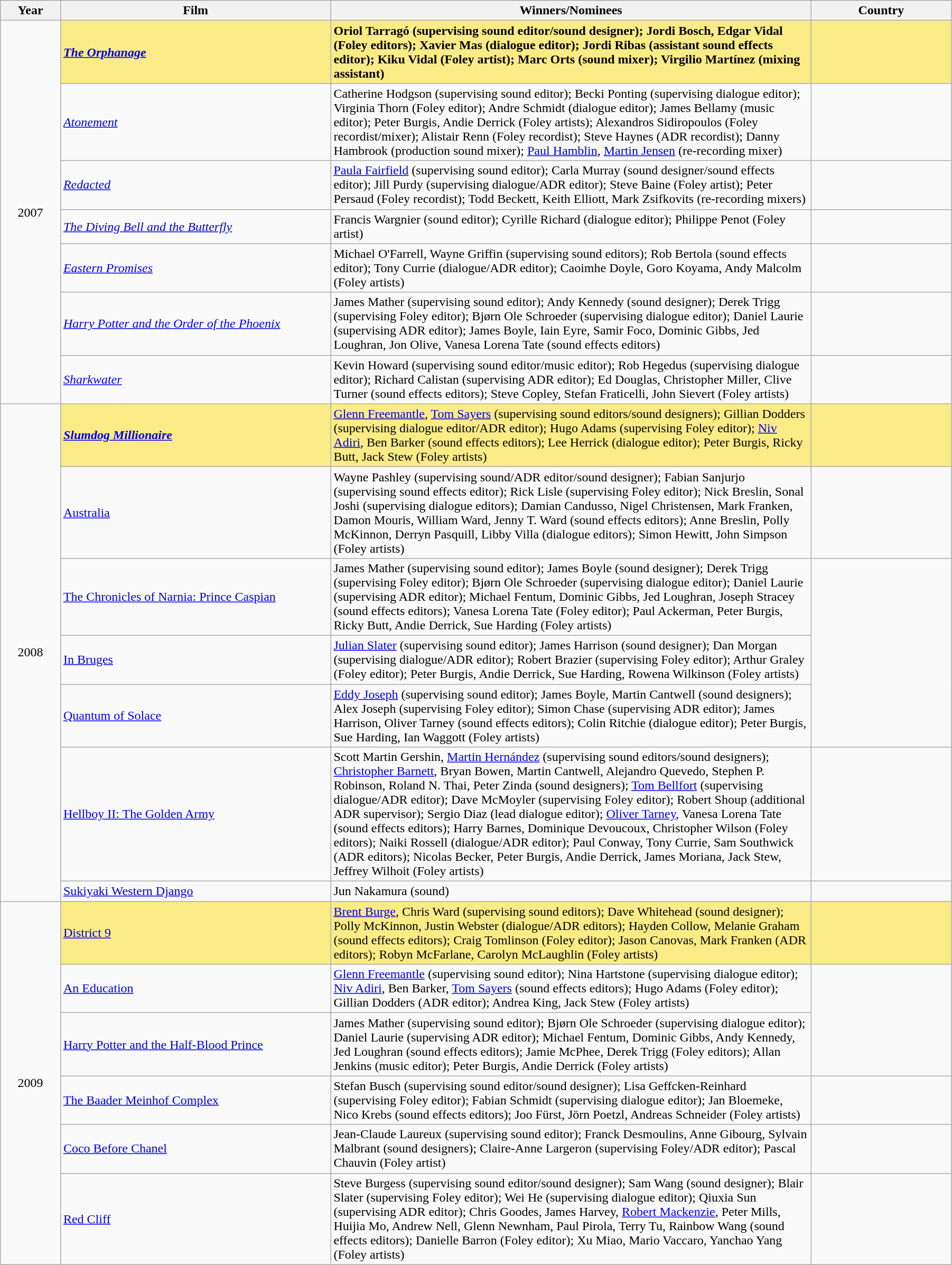<table class="wikitable" width="95%" cellpadding="5">
<tr>
<th width="6%">Year</th>
<th width="27%">Film</th>
<th width="48%">Winners/Nominees</th>
<th width="14%">Country</th>
</tr>
<tr>
<td rowspan=7 style="text-align:center">2007<br></td>
<td style="background:#FAEB86;"><strong><em><a href='#'>The Orphanage</a></em></strong></td>
<td style="background:#FAEB86;"><strong>Oriol Tarragó (supervising sound editor/sound designer); Jordi Bosch, Edgar Vidal (Foley editors); Xavier Mas (dialogue editor); Jordi Ribas (assistant sound effects editor); Kiku Vidal (Foley artist); Marc Orts (sound mixer); Virgilio Martínez (mixing assistant)</strong></td>
<td style="background:#FAEB86;"><strong></strong></td>
</tr>
<tr>
<td><em><a href='#'>Atonement</a></em></td>
<td>Catherine Hodgson (supervising sound editor); Becki Ponting (supervising dialogue editor); Virginia Thorn (Foley editor); Andre Schmidt (dialogue editor); James Bellamy (music editor); Peter Burgis, Andie Derrick (Foley artists); Alexandros Sidiropoulos (Foley recordist/mixer); Alistair Renn (Foley recordist); Steve Haynes (ADR recordist); Danny Hambrook (production sound mixer); <a href='#'>Paul Hamblin</a>, <a href='#'>Martin Jensen</a> (re-recording mixer)</td>
<td></td>
</tr>
<tr>
<td><em><a href='#'>Redacted</a></em></td>
<td><a href='#'>Paula Fairfield</a> (supervising sound editor); Carla Murray (sound designer/sound effects editor); Jill Purdy (supervising dialogue/ADR editor); Steve Baine (Foley artist); Peter Persaud (Foley recordist); Todd Beckett, Keith Elliott, Mark Zsifkovits (re-recording mixers)</td>
<td><br></td>
</tr>
<tr>
<td><em><a href='#'>The Diving Bell and the Butterfly</a></em></td>
<td>Francis Wargnier (sound editor); Cyrille Richard (dialogue editor); Philippe Penot (Foley artist)</td>
<td></td>
</tr>
<tr>
<td><em><a href='#'>Eastern Promises</a></em></td>
<td>Michael O'Farrell, Wayne Griffin (supervising sound editors); Rob Bertola (sound effects editor); Tony Currie (dialogue/ADR editor); Caoimhe Doyle, Goro Koyama, Andy Malcolm (Foley artists)</td>
<td><br></td>
</tr>
<tr>
<td><em><a href='#'>Harry Potter and the Order of the Phoenix</a></em></td>
<td>James Mather (supervising sound editor); Andy Kennedy (sound designer); Derek Trigg (supervising Foley editor); Bjørn Ole Schroeder (supervising dialogue editor); Daniel Laurie (supervising ADR editor); James Boyle, Iain Eyre, Samir Foco, Dominic Gibbs, Jed Loughran, Jon Olive, Vanesa Lorena Tate (sound effects editors)</td>
<td><br></td>
</tr>
<tr>
<td><em><a href='#'>Sharkwater</a></em></td>
<td>Kevin Howard (supervising sound editor/music editor); Rob Hegedus (supervising dialogue editor); Richard Calistan (supervising ADR editor); Ed Douglas, Christopher Miller, Clive Turner (sound effects editors); Steve Copley, Stefan Fraticelli, John Sievert (Foley artists)</td>
<td></td>
</tr>
<tr>
<td rowspan=7 style="text-align:center">2008<br></td>
<td style="background:#FAEB86;"><strong><em><a href='#'>Slumdog Millionaire</a><em> <strong></td>
<td style="background:#FAEB86;"></strong><a href='#'>Glenn Freemantle</a>, <a href='#'>Tom Sayers</a> (supervising sound editors/sound designers); Gillian Dodders (supervising dialogue editor/ADR editor); Hugo Adams (supervising Foley editor); <a href='#'>Niv Adiri</a>, Ben Barker (sound effects editors); Lee Herrick (dialogue editor); Peter Burgis, Ricky Butt, Jack Stew (Foley artists)<strong></td>
<td style="background:#FAEB86;"></strong><strong></td>
</tr>
<tr>
<td></em><a href='#'>Australia</a><em></td>
<td>Wayne Pashley (supervising sound/ADR editor/sound designer); Fabian Sanjurjo (supervising sound effects editor); Rick Lisle (supervising Foley editor); Nick Breslin, Sonal Joshi (supervising dialogue editors); Damian Candusso, Nigel Christensen, Mark Franken, Damon Mouris, William Ward, Jenny T. Ward (sound effects editors); Anne Breslin, Polly McKinnon, Derryn Pasquill, Libby Villa (dialogue editors); Simon Hewitt, John Simpson (Foley artists)</td>
<td><br><br></td>
</tr>
<tr>
<td></em><a href='#'>The Chronicles of Narnia: Prince Caspian</a><em></td>
<td>James Mather (supervising sound editor); James Boyle (sound designer); Derek Trigg (supervising Foley editor); Bjørn Ole Schroeder (supervising dialogue editor); Daniel Laurie (supervising ADR editor); Michael Fentum, Dominic Gibbs, Jed Loughran, Joseph Stracey (sound effects editors); Vanesa Lorena Tate (Foley editor); Paul Ackerman, Peter Burgis, Ricky Butt, Andie Derrick, Sue Harding (Foley artists)</td>
<td rowspan="3"><br></td>
</tr>
<tr>
<td></em><a href='#'>In Bruges</a><em></td>
<td><a href='#'>Julian Slater</a> (supervising sound editor); James Harrison (sound designer); Dan Morgan (supervising dialogue/ADR editor); Robert Brazier (supervising Foley editor); Arthur Graley (Foley editor); Peter Burgis, Andie Derrick, Sue Harding, Rowena Wilkinson (Foley artists)</td>
</tr>
<tr>
<td></em><a href='#'>Quantum of Solace</a><em></td>
<td><a href='#'>Eddy Joseph</a> (supervising sound editor); James Boyle, Martin Cantwell (sound designers); Alex Joseph (supervising Foley editor); Simon Chase (supervising ADR editor); James Harrison, Oliver Tarney (sound effects editors); Colin Ritchie (dialogue editor); Peter Burgis, Sue Harding, Ian Waggott (Foley artists)</td>
</tr>
<tr>
<td></em><a href='#'>Hellboy II: The Golden Army</a><em></td>
<td>Scott Martin Gershin, <a href='#'>Martin Hernández</a> (supervising sound editors/sound designers); <a href='#'>Christopher Barnett</a>, Bryan Bowen, Martin Cantwell, Alejandro Quevedo, Stephen P. Robinson, Roland N. Thai, Peter Zinda (sound designers); <a href='#'>Tom Bellfort</a> (supervising dialogue/ADR editor); Dave McMoyler (supervising Foley editor); Robert Shoup (additional ADR supervisor); Sergio Diaz (lead dialogue editor); <a href='#'>Oliver Tarney</a>, Vanesa Lorena Tate (sound effects editors); Harry Barnes, Dominique Devoucoux, Christopher Wilson (Foley editors); Naiki Rossell (dialogue/ADR editor); Paul Conway, Tony Currie, Sam Southwick (ADR editors); Nicolas Becker, Peter Burgis, Andie Derrick, James Moriana, Jack Stew, Jeffrey Wilhoit (Foley artists)</td>
<td></td>
</tr>
<tr>
<td></em><a href='#'>Sukiyaki Western Django</a><em></td>
<td>Jun Nakamura (sound)</td>
<td></td>
</tr>
<tr>
<td rowspan=6 style="text-align:center">2009<br></td>
<td style="background:#FAEB86;"></em></strong><a href='#'>District 9</a><strong><em></td>
<td style="background:#FAEB86;"></strong><a href='#'>Brent Burge</a>, Chris Ward (supervising sound editors); Dave Whitehead (sound designer); Polly McKinnon, Justin Webster (dialogue/ADR editors); Hayden Collow, Melanie Graham (sound effects editors); Craig Tomlinson (Foley editor); Jason Canovas, Mark Franken (ADR editors); Robyn McFarlane, Carolyn McLaughlin (Foley artists)<strong></td>
<td style="background:#FAEB86;"></strong><br><br><strong></td>
</tr>
<tr>
<td></em><a href='#'>An Education</a><em></td>
<td><a href='#'>Glenn Freemantle</a> (supervising sound editor); Nina Hartstone (supervising dialogue editor); <a href='#'>Niv Adiri</a>, Ben Barker, <a href='#'>Tom Sayers</a> (sound effects editors); Hugo Adams (Foley editor); Gillian Dodders (ADR editor); Andrea King, Jack Stew (Foley artists)</td>
<td rowspan="2"><br></td>
</tr>
<tr>
<td></em><a href='#'>Harry Potter and the Half-Blood Prince</a><em></td>
<td>James Mather (supervising sound editor); Bjørn Ole Schroeder (supervising dialogue editor); Daniel Laurie (supervising ADR editor); Michael Fentum, Dominic Gibbs, Andy Kennedy, Jed Loughran (sound effects editors); Jamie McPhee, Derek Trigg (Foley editors); Allan Jenkins (music editor); Peter Burgis, Andie Derrick (Foley artists)</td>
</tr>
<tr>
<td></em><a href='#'>The Baader Meinhof Complex</a><em></td>
<td>Stefan Busch (supervising sound editor/sound designer); Lisa Geffcken-Reinhard (supervising Foley editor); Fabian Schmidt (supervising dialogue editor); Jan Bloemeke, Nico Krebs (sound effects editors); Joo Fürst, Jörn Poetzl, Andreas Schneider (Foley artists)</td>
<td><br><br></td>
</tr>
<tr>
<td></em><a href='#'>Coco Before Chanel</a><em></td>
<td>Jean-Claude Laureux (supervising sound editor); Franck Desmoulins, Anne Gibourg, Sylvain Malbrant (sound designers); Claire-Anne Largeron (supervising Foley/ADR editor); Pascal Chauvin (Foley artist)</td>
<td><br></td>
</tr>
<tr>
<td></em><a href='#'>Red Cliff</a><em></td>
<td>Steve Burgess (supervising sound editor/sound designer); Sam Wang (sound designer); Blair Slater (supervising Foley editor); Wei He (supervising dialogue editor); Qiuxia Sun (supervising ADR editor); Chris Goodes, James Harvey, <a href='#'>Robert Mackenzie</a>, Peter Mills, Huijia Mo, Andrew Nell, Glenn Newnham, Paul Pirola, Terry Tu, Rainbow Wang (sound effects editors); Danielle Barron (Foley editor); Xu Miao, Mario Vaccaro, Yanchao Yang (Foley artists)</td>
<td></td>
</tr>
</table>
